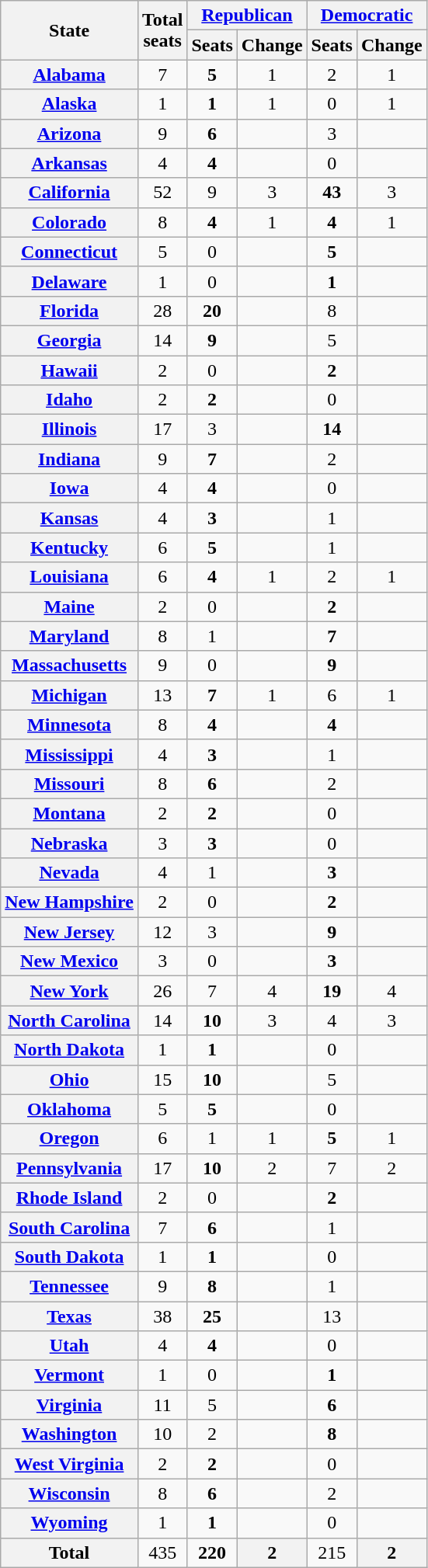<table class="wikitable sortable" style="text-align:center">
<tr>
<th rowspan="2">State</th>
<th rowspan="2">Total<br>seats</th>
<th colspan="2" ><a href='#'>Republican</a></th>
<th colspan="2" ><a href='#'>Democratic</a></th>
</tr>
<tr>
<th>Seats</th>
<th>Change</th>
<th>Seats</th>
<th>Change</th>
</tr>
<tr>
<th><a href='#'>Alabama</a></th>
<td>7</td>
<td><strong>5</strong></td>
<td> 1</td>
<td>2</td>
<td> 1</td>
</tr>
<tr>
<th><a href='#'>Alaska</a></th>
<td>1</td>
<td><strong>1</strong></td>
<td> 1</td>
<td>0</td>
<td> 1</td>
</tr>
<tr>
<th><a href='#'>Arizona</a></th>
<td>9</td>
<td><strong>6</strong></td>
<td></td>
<td>3</td>
<td></td>
</tr>
<tr>
<th><a href='#'>Arkansas</a></th>
<td>4</td>
<td><strong>4</strong></td>
<td></td>
<td>0</td>
<td></td>
</tr>
<tr>
<th><a href='#'>California</a></th>
<td>52</td>
<td>9</td>
<td> 3</td>
<td><strong>43</strong></td>
<td> 3</td>
</tr>
<tr>
<th><a href='#'>Colorado</a></th>
<td>8</td>
<td><strong>4</strong></td>
<td> 1</td>
<td><strong>4</strong></td>
<td> 1</td>
</tr>
<tr>
<th><a href='#'>Connecticut</a></th>
<td>5</td>
<td>0</td>
<td></td>
<td><strong>5</strong></td>
<td></td>
</tr>
<tr>
<th><a href='#'>Delaware</a></th>
<td>1</td>
<td>0</td>
<td></td>
<td><strong>1</strong></td>
<td></td>
</tr>
<tr>
<th><a href='#'>Florida</a></th>
<td>28</td>
<td><strong>20</strong></td>
<td></td>
<td>8</td>
<td></td>
</tr>
<tr>
<th><a href='#'>Georgia</a></th>
<td>14</td>
<td><strong>9</strong></td>
<td></td>
<td>5</td>
<td></td>
</tr>
<tr>
<th><a href='#'>Hawaii</a></th>
<td>2</td>
<td>0</td>
<td></td>
<td><strong>2</strong></td>
<td></td>
</tr>
<tr>
<th><a href='#'>Idaho</a></th>
<td>2</td>
<td><strong>2</strong></td>
<td></td>
<td>0</td>
<td></td>
</tr>
<tr>
<th><a href='#'>Illinois</a></th>
<td>17</td>
<td>3</td>
<td></td>
<td><strong>14</strong></td>
<td></td>
</tr>
<tr>
<th><a href='#'>Indiana</a></th>
<td>9</td>
<td><strong>7</strong></td>
<td></td>
<td>2</td>
<td></td>
</tr>
<tr>
<th><a href='#'>Iowa</a></th>
<td>4</td>
<td><strong>4</strong></td>
<td></td>
<td>0</td>
<td></td>
</tr>
<tr>
<th><a href='#'>Kansas</a></th>
<td>4</td>
<td><strong>3</strong></td>
<td></td>
<td>1</td>
<td></td>
</tr>
<tr>
<th><a href='#'>Kentucky</a></th>
<td>6</td>
<td><strong>5</strong></td>
<td></td>
<td>1</td>
<td></td>
</tr>
<tr>
<th><a href='#'>Louisiana</a></th>
<td>6</td>
<td><strong>4</strong></td>
<td> 1</td>
<td>2</td>
<td> 1</td>
</tr>
<tr>
<th><a href='#'>Maine</a></th>
<td>2</td>
<td>0</td>
<td></td>
<td><strong>2</strong></td>
<td></td>
</tr>
<tr>
<th><a href='#'>Maryland</a></th>
<td>8</td>
<td>1</td>
<td></td>
<td><strong>7</strong></td>
<td></td>
</tr>
<tr>
<th><a href='#'>Massachusetts</a></th>
<td>9</td>
<td>0</td>
<td></td>
<td><strong>9</strong></td>
<td></td>
</tr>
<tr>
<th><a href='#'>Michigan</a></th>
<td>13</td>
<td><strong>7</strong></td>
<td> 1</td>
<td>6</td>
<td> 1</td>
</tr>
<tr>
<th><a href='#'>Minnesota</a></th>
<td>8</td>
<td><strong>4</strong></td>
<td></td>
<td><strong>4</strong></td>
<td></td>
</tr>
<tr>
<th><a href='#'>Mississippi</a></th>
<td>4</td>
<td><strong>3</strong></td>
<td></td>
<td>1</td>
<td></td>
</tr>
<tr>
<th><a href='#'>Missouri</a></th>
<td>8</td>
<td><strong>6</strong></td>
<td></td>
<td>2</td>
<td></td>
</tr>
<tr>
<th><a href='#'>Montana</a></th>
<td>2</td>
<td><strong>2</strong></td>
<td></td>
<td>0</td>
<td></td>
</tr>
<tr>
<th><a href='#'>Nebraska</a></th>
<td>3</td>
<td><strong>3</strong></td>
<td></td>
<td>0</td>
<td></td>
</tr>
<tr>
<th><a href='#'>Nevada</a></th>
<td>4</td>
<td>1</td>
<td></td>
<td><strong>3</strong></td>
<td></td>
</tr>
<tr>
<th><a href='#'>New Hampshire</a></th>
<td>2</td>
<td>0</td>
<td></td>
<td><strong>2</strong></td>
<td></td>
</tr>
<tr>
<th><a href='#'>New Jersey</a></th>
<td>12</td>
<td>3</td>
<td></td>
<td><strong>9</strong></td>
<td></td>
</tr>
<tr>
<th><a href='#'>New Mexico</a></th>
<td>3</td>
<td>0</td>
<td></td>
<td><strong>3</strong></td>
<td></td>
</tr>
<tr>
<th><a href='#'>New York</a></th>
<td>26</td>
<td>7</td>
<td> 4</td>
<td><strong>19</strong></td>
<td> 4</td>
</tr>
<tr>
<th><a href='#'>North Carolina</a></th>
<td>14</td>
<td><strong>10</strong></td>
<td> 3</td>
<td>4</td>
<td> 3</td>
</tr>
<tr>
<th><a href='#'>North Dakota</a></th>
<td>1</td>
<td><strong>1</strong></td>
<td></td>
<td>0</td>
<td></td>
</tr>
<tr>
<th><a href='#'>Ohio</a></th>
<td>15</td>
<td><strong>10</strong></td>
<td></td>
<td>5</td>
<td></td>
</tr>
<tr>
<th><a href='#'>Oklahoma</a></th>
<td>5</td>
<td><strong>5</strong></td>
<td></td>
<td>0</td>
<td></td>
</tr>
<tr>
<th><a href='#'>Oregon</a></th>
<td>6</td>
<td>1</td>
<td> 1</td>
<td><strong>5</strong></td>
<td> 1</td>
</tr>
<tr>
<th><a href='#'>Pennsylvania</a></th>
<td>17</td>
<td><strong>10</strong></td>
<td> 2</td>
<td>7</td>
<td> 2</td>
</tr>
<tr>
<th><a href='#'>Rhode Island</a></th>
<td>2</td>
<td>0</td>
<td></td>
<td><strong>2</strong></td>
<td></td>
</tr>
<tr>
<th><a href='#'>South Carolina</a></th>
<td>7</td>
<td><strong>6</strong></td>
<td></td>
<td>1</td>
<td></td>
</tr>
<tr>
<th><a href='#'>South Dakota</a></th>
<td>1</td>
<td><strong>1</strong></td>
<td></td>
<td>0</td>
<td></td>
</tr>
<tr>
<th><a href='#'>Tennessee</a></th>
<td>9</td>
<td><strong>8</strong></td>
<td></td>
<td>1</td>
<td></td>
</tr>
<tr>
<th><a href='#'>Texas</a></th>
<td>38</td>
<td><strong>25</strong></td>
<td></td>
<td>13</td>
<td></td>
</tr>
<tr>
<th><a href='#'>Utah</a></th>
<td>4</td>
<td><strong>4</strong></td>
<td></td>
<td>0</td>
<td></td>
</tr>
<tr>
<th><a href='#'>Vermont</a></th>
<td>1</td>
<td>0</td>
<td></td>
<td><strong>1</strong></td>
<td></td>
</tr>
<tr>
<th><a href='#'>Virginia</a></th>
<td>11</td>
<td>5</td>
<td></td>
<td><strong>6</strong></td>
<td></td>
</tr>
<tr>
<th><a href='#'>Washington</a></th>
<td>10</td>
<td>2</td>
<td></td>
<td><strong>8</strong></td>
<td></td>
</tr>
<tr>
<th><a href='#'>West Virginia</a></th>
<td>2</td>
<td><strong>2</strong></td>
<td></td>
<td>0</td>
<td></td>
</tr>
<tr>
<th><a href='#'>Wisconsin</a></th>
<td>8</td>
<td><strong>6</strong></td>
<td></td>
<td>2</td>
<td></td>
</tr>
<tr>
<th><a href='#'>Wyoming</a></th>
<td>1</td>
<td><strong>1</strong></td>
<td></td>
<td>0</td>
<td></td>
</tr>
<tr class="sortbottom">
<th>Total</th>
<td>435</td>
<td><strong>220</strong></td>
<th> 2</th>
<td>215</td>
<th> 2</th>
</tr>
</table>
